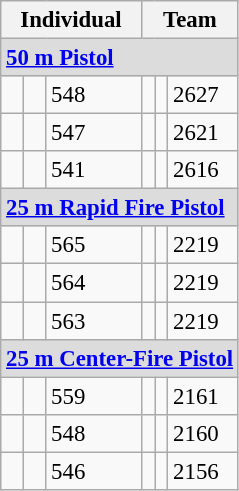<table class="wikitable" style="font-size: 95%">
<tr>
<th colspan=3>Individual</th>
<th colspan=3>Team</th>
</tr>
<tr>
<td colspan=6 style="background:#dcdcdc"><strong><a href='#'>50 m Pistol</a></strong></td>
</tr>
<tr>
<td></td>
<td></td>
<td>548</td>
<td></td>
<td></td>
<td>2627</td>
</tr>
<tr>
<td></td>
<td></td>
<td>547</td>
<td></td>
<td></td>
<td>2621</td>
</tr>
<tr>
<td></td>
<td></td>
<td>541</td>
<td></td>
<td></td>
<td>2616</td>
</tr>
<tr>
<td colspan=6 style="background:#dcdcdc"><strong><a href='#'>25 m Rapid Fire Pistol</a></strong></td>
</tr>
<tr>
<td></td>
<td></td>
<td>565</td>
<td></td>
<td></td>
<td>2219</td>
</tr>
<tr>
<td></td>
<td></td>
<td>564</td>
<td></td>
<td></td>
<td>2219</td>
</tr>
<tr>
<td></td>
<td></td>
<td>563</td>
<td></td>
<td></td>
<td>2219</td>
</tr>
<tr>
<td colspan=6 style="background:#dcdcdc"><strong><a href='#'>25 m Center-Fire Pistol</a></strong></td>
</tr>
<tr>
<td></td>
<td></td>
<td>559</td>
<td></td>
<td></td>
<td>2161</td>
</tr>
<tr>
<td></td>
<td></td>
<td>548</td>
<td></td>
<td></td>
<td>2160</td>
</tr>
<tr>
<td></td>
<td></td>
<td>546</td>
<td></td>
<td></td>
<td>2156</td>
</tr>
</table>
